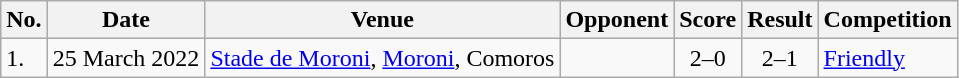<table class="wikitable">
<tr>
<th>No.</th>
<th>Date</th>
<th>Venue</th>
<th>Opponent</th>
<th>Score</th>
<th>Result</th>
<th>Competition</th>
</tr>
<tr>
<td>1.</td>
<td>25 March 2022</td>
<td><a href='#'>Stade de Moroni</a>, <a href='#'>Moroni</a>, Comoros</td>
<td></td>
<td align=center>2–0</td>
<td align=center>2–1</td>
<td><a href='#'>Friendly</a></td>
</tr>
</table>
